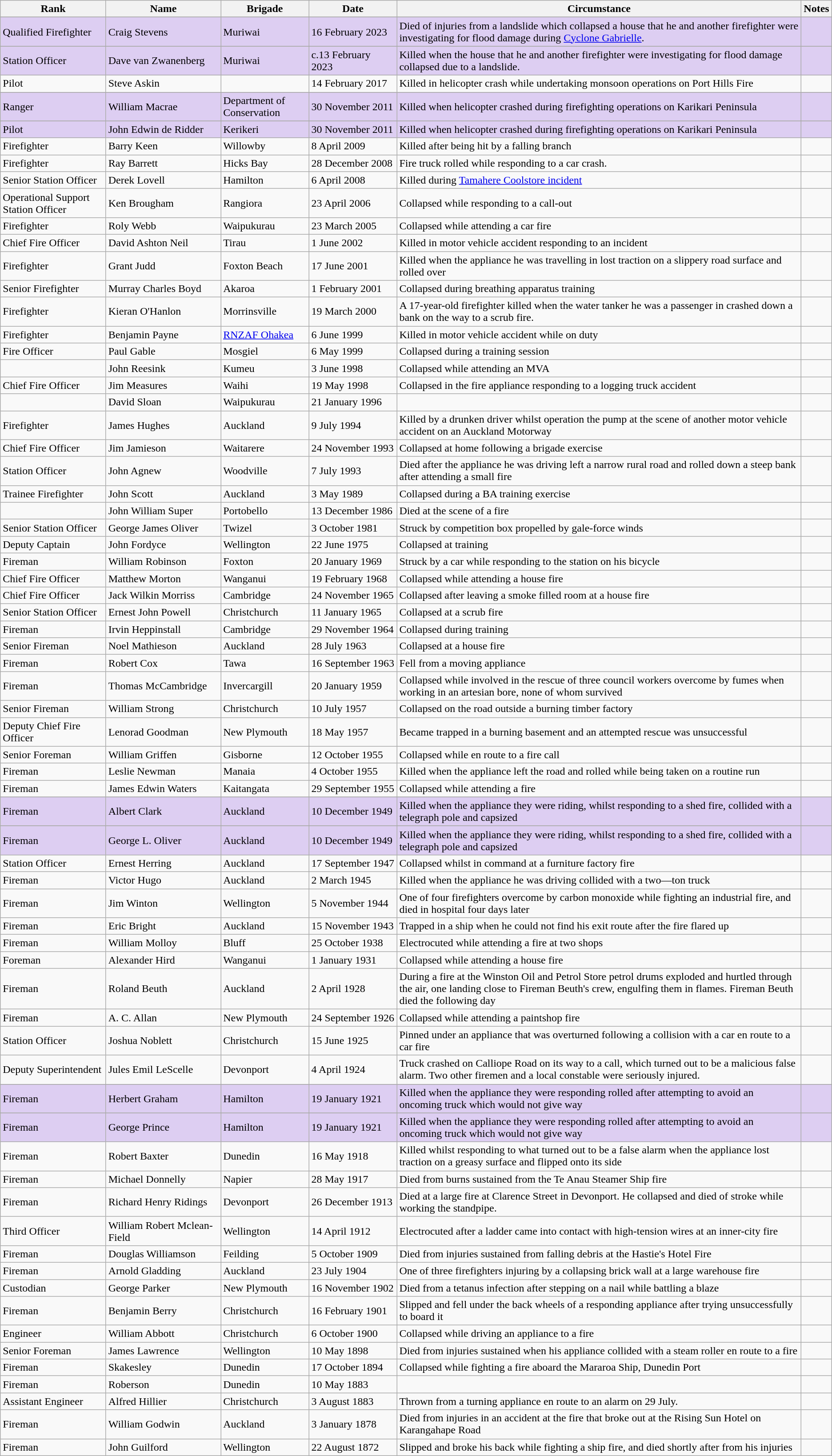<table class="wikitable sortable">
<tr>
<th>Rank</th>
<th>Name</th>
<th>Brigade</th>
<th>Date</th>
<th><strong>Circumstance</strong></th>
<th>Notes</th>
</tr>
<tr>
</tr>
<tr style="background:#ddcef2;">
<td>Qualified Firefighter</td>
<td>Craig Stevens</td>
<td>Muriwai</td>
<td>16 February 2023</td>
<td>Died of injuries from a landslide which collapsed a house that he and another firefighter were investigating for flood damage during <a href='#'>Cyclone Gabrielle</a>.</td>
<td></td>
</tr>
<tr>
</tr>
<tr style="background:#ddcef2;">
<td>Station Officer</td>
<td>Dave van Zwanenberg</td>
<td>Muriwai</td>
<td>c.13 February 2023</td>
<td>Killed when the house that he and another firefighter were investigating for flood damage collapsed due to a landslide.</td>
<td></td>
</tr>
<tr>
<td>Pilot</td>
<td>Steve Askin</td>
<td></td>
<td>14 February 2017</td>
<td>Killed in helicopter crash while undertaking monsoon operations on Port Hills Fire</td>
<td></td>
</tr>
<tr>
</tr>
<tr style="background:#ddcef2;">
<td>Ranger</td>
<td>William Macrae</td>
<td>Department of Conservation</td>
<td>30 November 2011</td>
<td>Killed when helicopter crashed during firefighting operations on Karikari Peninsula</td>
<td></td>
</tr>
<tr>
</tr>
<tr style="background:#ddcef2;">
<td>Pilot</td>
<td>John Edwin de Ridder</td>
<td>Kerikeri</td>
<td>30 November 2011</td>
<td>Killed when helicopter crashed during firefighting operations on Karikari Peninsula</td>
<td></td>
</tr>
<tr>
<td>Firefighter</td>
<td>Barry Keen</td>
<td>Willowby</td>
<td>8 April 2009</td>
<td>Killed after being hit by a falling branch</td>
<td></td>
</tr>
<tr>
<td>Firefighter</td>
<td>Ray Barrett</td>
<td>Hicks Bay</td>
<td>28 December 2008</td>
<td>Fire truck rolled while responding to a car crash.</td>
<td></td>
</tr>
<tr>
<td>Senior Station Officer</td>
<td>Derek Lovell</td>
<td>Hamilton</td>
<td>6 April 2008</td>
<td>Killed during <a href='#'>Tamahere Coolstore incident</a></td>
<td></td>
</tr>
<tr>
<td>Operational Support Station Officer</td>
<td>Ken Brougham</td>
<td>Rangiora</td>
<td>23 April 2006</td>
<td>Collapsed while responding to a call-out</td>
<td></td>
</tr>
<tr>
<td>Firefighter</td>
<td>Roly Webb</td>
<td>Waipukurau</td>
<td>23 March 2005</td>
<td>Collapsed while attending a car fire</td>
<td></td>
</tr>
<tr>
<td>Chief Fire Officer</td>
<td>David Ashton Neil</td>
<td>Tirau</td>
<td>1 June 2002</td>
<td>Killed in motor vehicle accident responding to an incident</td>
<td></td>
</tr>
<tr>
<td>Firefighter</td>
<td>Grant Judd</td>
<td>Foxton Beach</td>
<td>17 June 2001</td>
<td>Killed when the appliance he was travelling in lost traction on a slippery road surface and rolled over</td>
<td></td>
</tr>
<tr>
<td>Senior Firefighter</td>
<td>Murray Charles Boyd</td>
<td>Akaroa</td>
<td>1 February 2001</td>
<td>Collapsed during breathing apparatus training</td>
<td></td>
</tr>
<tr>
<td>Firefighter</td>
<td>Kieran O'Hanlon</td>
<td>Morrinsville</td>
<td>19 March 2000</td>
<td>A 17-year-old firefighter killed when the water tanker he was a passenger in crashed down a bank on the way to a scrub fire.</td>
<td></td>
</tr>
<tr>
<td>Firefighter</td>
<td>Benjamin Payne</td>
<td><a href='#'>RNZAF Ohakea</a></td>
<td>6 June 1999</td>
<td>Killed in motor vehicle accident while on duty</td>
<td></td>
</tr>
<tr>
<td>Fire Officer</td>
<td>Paul Gable</td>
<td>Mosgiel</td>
<td>6 May 1999</td>
<td>Collapsed during a training session</td>
<td></td>
</tr>
<tr>
<td></td>
<td>John Reesink</td>
<td>Kumeu</td>
<td>3 June 1998</td>
<td>Collapsed while attending an MVA</td>
<td></td>
</tr>
<tr>
<td>Chief Fire Officer</td>
<td>Jim Measures</td>
<td>Waihi</td>
<td>19 May 1998</td>
<td>Collapsed in the fire appliance responding to a logging truck accident</td>
<td></td>
</tr>
<tr>
<td></td>
<td>David Sloan</td>
<td>Waipukurau</td>
<td>21 January 1996</td>
<td></td>
<td></td>
</tr>
<tr>
<td>Firefighter</td>
<td>James Hughes</td>
<td>Auckland</td>
<td>9 July 1994</td>
<td>Killed by a drunken driver whilst operation the pump at the scene of another motor vehicle accident on an Auckland Motorway</td>
<td></td>
</tr>
<tr>
<td>Chief Fire Officer</td>
<td>Jim Jamieson</td>
<td>Waitarere</td>
<td>24 November 1993</td>
<td>Collapsed at home following a brigade exercise</td>
<td></td>
</tr>
<tr>
<td>Station Officer</td>
<td>John Agnew</td>
<td>Woodville</td>
<td>7 July 1993</td>
<td>Died after the appliance he was driving left a narrow rural road and rolled down a steep bank after attending a small fire</td>
<td></td>
</tr>
<tr>
<td>Trainee Firefighter</td>
<td>John Scott</td>
<td>Auckland</td>
<td>3 May 1989</td>
<td>Collapsed during a BA training exercise</td>
<td></td>
</tr>
<tr>
<td></td>
<td>John William Super</td>
<td>Portobello</td>
<td>13 December 1986</td>
<td>Died at the scene of a fire</td>
<td></td>
</tr>
<tr>
<td>Senior Station Officer</td>
<td>George James Oliver</td>
<td>Twizel</td>
<td>3 October 1981</td>
<td>Struck by competition box propelled by gale-force winds</td>
<td></td>
</tr>
<tr>
<td>Deputy Captain</td>
<td>John Fordyce</td>
<td>Wellington</td>
<td>22 June 1975</td>
<td>Collapsed at training</td>
<td></td>
</tr>
<tr>
<td>Fireman</td>
<td>William Robinson</td>
<td>Foxton</td>
<td>20 January 1969</td>
<td>Struck by a car while responding to the station on his bicycle</td>
<td></td>
</tr>
<tr>
<td>Chief Fire Officer</td>
<td>Matthew Morton</td>
<td>Wanganui</td>
<td>19 February 1968</td>
<td>Collapsed while attending a house fire</td>
<td></td>
</tr>
<tr>
<td>Chief Fire Officer</td>
<td>Jack Wilkin Morriss</td>
<td>Cambridge</td>
<td>24 November 1965</td>
<td>Collapsed after leaving a smoke filled room at a house fire</td>
<td></td>
</tr>
<tr>
<td>Senior Station Officer</td>
<td>Ernest John Powell</td>
<td>Christchurch</td>
<td>11 January 1965</td>
<td>Collapsed at a scrub fire</td>
<td></td>
</tr>
<tr>
<td>Fireman</td>
<td>Irvin Heppinstall</td>
<td>Cambridge</td>
<td>29 November 1964</td>
<td>Collapsed during training</td>
<td></td>
</tr>
<tr>
<td>Senior Fireman</td>
<td>Noel Mathieson</td>
<td>Auckland</td>
<td>28 July 1963</td>
<td>Collapsed at a house fire</td>
<td></td>
</tr>
<tr>
<td>Fireman</td>
<td>Robert Cox</td>
<td>Tawa</td>
<td>16 September 1963</td>
<td>Fell from a moving appliance</td>
<td></td>
</tr>
<tr>
<td>Fireman</td>
<td style="white-space: nowrap;">Thomas McCambridge</td>
<td>Invercargill</td>
<td>20 January 1959</td>
<td>Collapsed while involved in the rescue of three council workers overcome by fumes when working in an artesian bore, none of whom survived</td>
<td></td>
</tr>
<tr>
<td>Senior Fireman</td>
<td>William Strong</td>
<td>Christchurch</td>
<td>10 July 1957</td>
<td>Collapsed on the road outside a burning timber factory</td>
<td></td>
</tr>
<tr>
<td>Deputy Chief Fire Officer</td>
<td>Lenorad Goodman</td>
<td>New Plymouth</td>
<td>18 May 1957</td>
<td>Became trapped in a burning basement and an attempted rescue was unsuccessful</td>
<td></td>
</tr>
<tr>
<td>Senior Foreman</td>
<td>William Griffen</td>
<td>Gisborne</td>
<td>12 October 1955</td>
<td>Collapsed while en route to a fire call</td>
<td></td>
</tr>
<tr>
<td>Fireman</td>
<td>Leslie Newman</td>
<td>Manaia</td>
<td>4 October 1955</td>
<td>Killed when the appliance left the road and rolled while being taken on a routine run</td>
<td></td>
</tr>
<tr>
<td>Fireman</td>
<td>James Edwin Waters</td>
<td>Kaitangata</td>
<td>29 September 1955</td>
<td>Collapsed while attending a fire</td>
<td></td>
</tr>
<tr>
</tr>
<tr style="background:#ddcef2;">
<td>Fireman</td>
<td>Albert Clark</td>
<td>Auckland</td>
<td>10 December 1949</td>
<td>Killed when the appliance they were riding, whilst responding to a shed fire, collided with a telegraph pole and capsized</td>
<td></td>
</tr>
<tr>
</tr>
<tr style="background:#ddcef2;">
<td>Fireman</td>
<td>George L. Oliver</td>
<td>Auckland</td>
<td>10 December 1949</td>
<td>Killed when the appliance they were riding, whilst responding to a shed fire, collided with a telegraph pole and capsized</td>
<td></td>
</tr>
<tr>
<td>Station Officer</td>
<td>Ernest Herring</td>
<td>Auckland</td>
<td>17 September 1947</td>
<td>Collapsed whilst in command at a furniture factory fire</td>
<td></td>
</tr>
<tr>
<td>Fireman</td>
<td>Victor Hugo</td>
<td>Auckland</td>
<td>2 March 1945</td>
<td>Killed when the appliance he was driving collided with a two—ton truck</td>
<td></td>
</tr>
<tr>
<td>Fireman</td>
<td>Jim Winton</td>
<td>Wellington</td>
<td>5 November 1944</td>
<td>One of four firefighters overcome by carbon monoxide while fighting an industrial fire, and died in hospital four days later</td>
<td></td>
</tr>
<tr>
<td>Fireman</td>
<td>Eric Bright</td>
<td>Auckland</td>
<td>15 November 1943</td>
<td>Trapped in a ship when he could not find his exit route after the fire flared up</td>
<td></td>
</tr>
<tr>
<td>Fireman</td>
<td>William Molloy</td>
<td>Bluff</td>
<td>25 October 1938</td>
<td>Electrocuted while attending a fire at two shops</td>
<td></td>
</tr>
<tr>
<td>Foreman</td>
<td>Alexander Hird</td>
<td>Wanganui</td>
<td>1 January 1931</td>
<td>Collapsed while attending a house fire</td>
<td></td>
</tr>
<tr>
<td>Fireman</td>
<td>Roland Beuth</td>
<td>Auckland</td>
<td>2 April 1928</td>
<td>During a fire at the Winston Oil and Petrol Store petrol drums exploded and hurtled through the air, one landing close to Fireman Beuth's crew, engulfing them in flames. Fireman Beuth died the following day</td>
<td></td>
</tr>
<tr>
<td>Fireman</td>
<td>A. C. Allan</td>
<td>New Plymouth</td>
<td style="white-space: nowrap;">24 September 1926</td>
<td>Collapsed while attending a paintshop fire</td>
<td></td>
</tr>
<tr>
<td>Station Officer</td>
<td>Joshua Noblett</td>
<td>Christchurch</td>
<td>15 June 1925</td>
<td>Pinned under an appliance that was overturned following a collision with a car en route to a car fire</td>
<td></td>
</tr>
<tr>
<td>Deputy Superintendent</td>
<td>Jules Emil LeScelle</td>
<td>Devonport</td>
<td>4 April 1924</td>
<td>Truck crashed on Calliope Road on its way to a call, which turned out to be a malicious false alarm. Two other firemen and a local constable were seriously injured.</td>
<td></td>
</tr>
<tr>
</tr>
<tr style="background:#ddcef2;">
<td>Fireman</td>
<td>Herbert Graham</td>
<td>Hamilton</td>
<td>19 January 1921</td>
<td>Killed when the appliance they were responding rolled after attempting to avoid an oncoming truck which would not give way</td>
<td></td>
</tr>
<tr>
</tr>
<tr style="background:#ddcef2;">
<td>Fireman</td>
<td>George Prince</td>
<td>Hamilton</td>
<td>19 January 1921</td>
<td>Killed when the appliance they were responding rolled after attempting to avoid an oncoming truck which would not give way</td>
<td></td>
</tr>
<tr>
<td>Fireman</td>
<td>Robert Baxter</td>
<td>Dunedin</td>
<td>16 May 1918</td>
<td>Killed whilst responding to what turned out to be a false alarm when the appliance lost traction on a greasy surface and flipped onto its side</td>
<td></td>
</tr>
<tr>
<td>Fireman</td>
<td>Michael Donnelly</td>
<td>Napier</td>
<td>28 May 1917</td>
<td>Died from burns sustained from the Te Anau Steamer Ship fire</td>
<td></td>
</tr>
<tr>
<td>Fireman</td>
<td>Richard Henry Ridings</td>
<td>Devonport</td>
<td>26 December 1913</td>
<td>Died at a large fire at Clarence Street in Devonport. He collapsed and died of stroke while working the standpipe.</td>
<td></td>
</tr>
<tr>
<td>Third Officer</td>
<td>William Robert Mclean-Field</td>
<td>Wellington</td>
<td>14 April 1912</td>
<td>Electrocuted after a ladder came into contact with high-tension wires at an inner-city fire</td>
<td></td>
</tr>
<tr>
<td>Fireman</td>
<td>Douglas Williamson</td>
<td>Feilding</td>
<td>5 October 1909</td>
<td>Died from injuries sustained from falling debris at the Hastie's Hotel Fire</td>
<td></td>
</tr>
<tr>
<td>Fireman</td>
<td>Arnold Gladding</td>
<td>Auckland</td>
<td>23 July 1904</td>
<td>One of three firefighters injuring by a collapsing brick wall at a large warehouse fire</td>
<td></td>
</tr>
<tr>
<td>Custodian</td>
<td>George Parker</td>
<td>New Plymouth</td>
<td>16 November 1902</td>
<td>Died from a tetanus infection after stepping on a nail while battling a blaze</td>
<td></td>
</tr>
<tr>
<td>Fireman</td>
<td>Benjamin Berry</td>
<td>Christchurch</td>
<td>16 February 1901</td>
<td>Slipped and fell under the back wheels of a responding appliance after trying unsuccessfully to board it</td>
<td></td>
</tr>
<tr>
<td>Engineer</td>
<td>William Abbott</td>
<td>Christchurch</td>
<td>6 October 1900</td>
<td>Collapsed while driving an appliance to a fire</td>
<td></td>
</tr>
<tr>
<td>Senior Foreman</td>
<td>James Lawrence</td>
<td>Wellington</td>
<td>10 May 1898</td>
<td>Died from injuries sustained when his appliance collided with a steam roller en route to a fire</td>
<td></td>
</tr>
<tr>
<td>Fireman</td>
<td>Skakesley</td>
<td>Dunedin</td>
<td>17 October 1894</td>
<td>Collapsed while fighting a fire aboard the Mararoa Ship, Dunedin Port</td>
<td></td>
</tr>
<tr>
<td>Fireman</td>
<td>Roberson</td>
<td>Dunedin</td>
<td>10 May 1883</td>
<td></td>
<td></td>
</tr>
<tr>
<td>Assistant Engineer</td>
<td>Alfred Hillier</td>
<td>Christchurch</td>
<td>3 August 1883</td>
<td>Thrown from a turning appliance en route to an alarm on 29 July.</td>
<td></td>
</tr>
<tr>
<td>Fireman</td>
<td>William Godwin</td>
<td>Auckland</td>
<td>3 January 1878</td>
<td>Died from injuries in an accident at the fire that broke out at the Rising Sun Hotel on Karangahape Road</td>
<td></td>
</tr>
<tr>
<td>Fireman</td>
<td>John Guilford</td>
<td>Wellington</td>
<td>22 August 1872</td>
<td>Slipped and broke his back while fighting a ship fire, and died shortly after from his injuries</td>
<td></td>
</tr>
</table>
